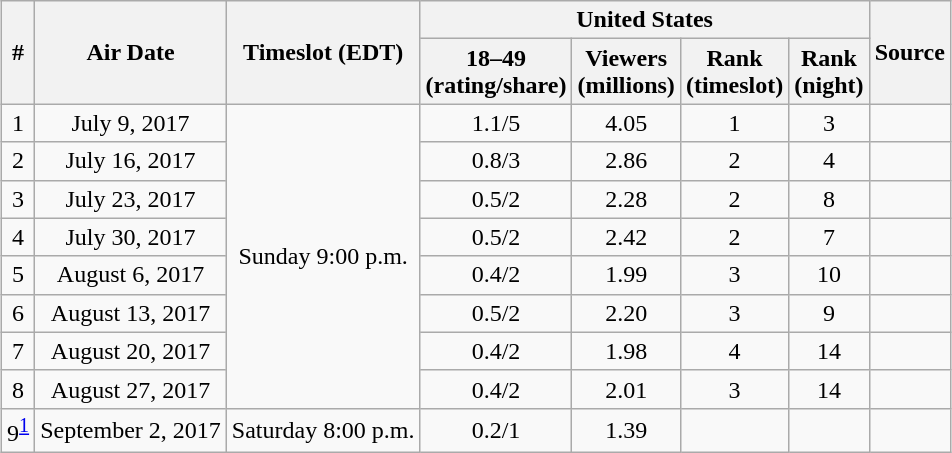<table class="wikitable" style="margin:auto; margin:auto;">
<tr>
<th rowspan="2">#</th>
<th rowspan="2">Air Date</th>
<th rowspan="2">Timeslot (EDT)</th>
<th colspan="4" style="text-align:center" class="unsortable">United States</th>
<th rowspan="2" class="unsortable">Source</th>
</tr>
<tr>
<th>18–49<br>(rating/share)</th>
<th>Viewers<br>(millions)</th>
<th>Rank<br>(timeslot)</th>
<th>Rank<br>(night)</th>
</tr>
<tr>
<td style="text-align:center">1</td>
<td style="text-align:center">July 9, 2017</td>
<td rowspan="8" style="text-align:center" rowspan"8">Sunday 9:00 p.m.</td>
<td style="text-align:center">1.1/5</td>
<td style="text-align:center">4.05</td>
<td style="text-align:center">1</td>
<td style="text-align:center">3</td>
<td style="text-align:center"></td>
</tr>
<tr>
<td style="text-align:center">2</td>
<td style="text-align:center">July 16, 2017</td>
<td style="text-align:center">0.8/3</td>
<td style="text-align:center">2.86</td>
<td style="text-align:center">2</td>
<td style="text-align:center">4</td>
<td style="text-align:center"></td>
</tr>
<tr>
<td style="text-align:center">3</td>
<td style="text-align:center">July 23, 2017</td>
<td style="text-align:center">0.5/2</td>
<td style="text-align:center">2.28</td>
<td style="text-align:center">2</td>
<td style="text-align:center">8</td>
<td style="text-align:center"></td>
</tr>
<tr>
<td style="text-align:center">4</td>
<td style="text-align:center">July 30, 2017</td>
<td style="text-align:center">0.5/2</td>
<td style="text-align:center">2.42</td>
<td style="text-align:center">2</td>
<td style="text-align:center">7</td>
<td style="text-align:center"></td>
</tr>
<tr>
<td style="text-align:center">5</td>
<td style="text-align:center">August 6, 2017</td>
<td style="text-align:center">0.4/2</td>
<td style="text-align:center">1.99</td>
<td style="text-align:center">3</td>
<td style="text-align:center">10</td>
<td style="text-align:center"></td>
</tr>
<tr>
<td style="text-align:center">6</td>
<td style="text-align:center">August 13, 2017</td>
<td style="text-align:center">0.5/2</td>
<td style="text-align:center">2.20</td>
<td style="text-align:center">3</td>
<td style="text-align:center">9</td>
<td style="text-align:center"></td>
</tr>
<tr>
<td style="text-align:center">7</td>
<td style="text-align:center">August 20, 2017</td>
<td style="text-align:center">0.4/2</td>
<td style="text-align:center">1.98</td>
<td style="text-align:center">4</td>
<td style="text-align:center">14</td>
<td style="text-align:center"></td>
</tr>
<tr>
<td style="text-align:center">8</td>
<td style="text-align:center">August 27, 2017</td>
<td style="text-align:center">0.4/2</td>
<td style="text-align:center">2.01</td>
<td style="text-align:center">3</td>
<td style="text-align:center">14</td>
<td style="text-align:center"></td>
</tr>
<tr>
<td style="text-align:center">9<sup><a href='#'>1</a></sup></td>
<td style="text-align:center">September 2, 2017</td>
<td style="text-align:center">Saturday 8:00 p.m.</td>
<td style="text-align:center">0.2/1</td>
<td style="text-align:center">1.39</td>
<td></td>
<td></td>
<td></td>
</tr>
</table>
